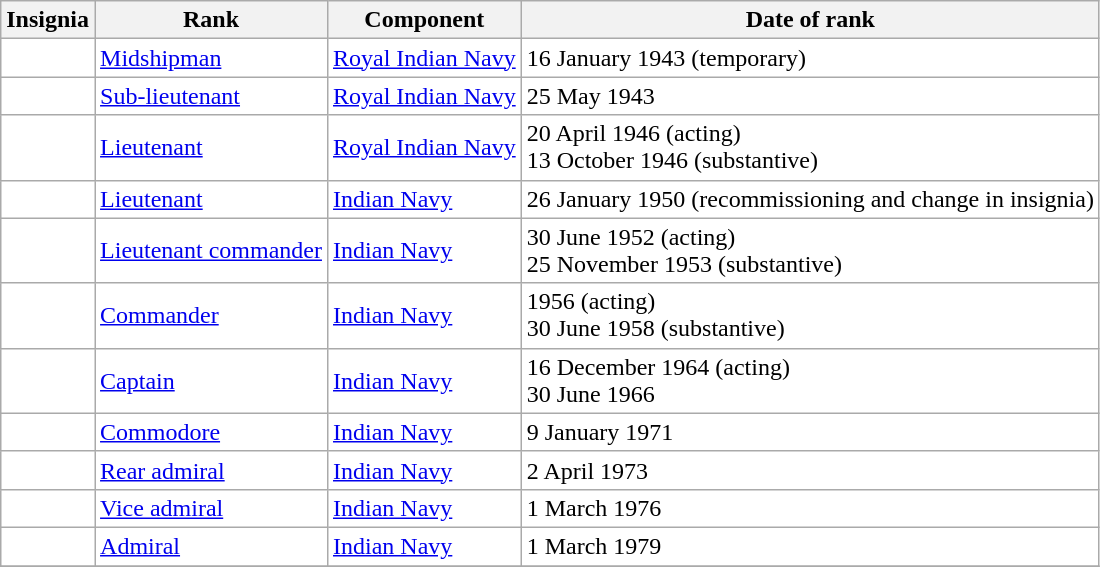<table class="wikitable" style="background:white">
<tr>
<th>Insignia</th>
<th>Rank</th>
<th>Component</th>
<th>Date of rank</th>
</tr>
<tr>
<td align="center"></td>
<td><a href='#'>Midshipman</a></td>
<td><a href='#'>Royal Indian Navy</a></td>
<td>16 January 1943 (temporary)</td>
</tr>
<tr>
<td align="center"></td>
<td><a href='#'>Sub-lieutenant</a></td>
<td><a href='#'>Royal Indian Navy</a></td>
<td>25 May 1943</td>
</tr>
<tr>
<td align="center"></td>
<td><a href='#'>Lieutenant</a></td>
<td><a href='#'>Royal Indian Navy</a></td>
<td>20 April 1946 (acting)<br>13 October 1946 (substantive)</td>
</tr>
<tr>
<td align="center"> </td>
<td><a href='#'>Lieutenant</a></td>
<td><a href='#'>Indian Navy</a></td>
<td>26 January 1950 (recommissioning and change in insignia)</td>
</tr>
<tr>
<td align="center"> </td>
<td><a href='#'>Lieutenant commander</a></td>
<td><a href='#'>Indian Navy</a></td>
<td>30 June 1952 (acting)<br>25 November 1953 (substantive)</td>
</tr>
<tr>
<td align="center"> </td>
<td><a href='#'>Commander</a></td>
<td><a href='#'>Indian Navy</a></td>
<td>1956 (acting)<br>30 June 1958 (substantive)</td>
</tr>
<tr>
<td align="center"> </td>
<td><a href='#'>Captain</a></td>
<td><a href='#'>Indian Navy</a></td>
<td>16 December 1964 (acting)<br>30 June 1966</td>
</tr>
<tr>
<td align="center"> </td>
<td><a href='#'>Commodore</a></td>
<td><a href='#'>Indian Navy</a></td>
<td>9 January 1971</td>
</tr>
<tr>
<td align="center"> </td>
<td><a href='#'>Rear admiral</a></td>
<td><a href='#'>Indian Navy</a></td>
<td>2 April 1973</td>
</tr>
<tr>
<td align="center"> </td>
<td><a href='#'>Vice admiral</a></td>
<td><a href='#'>Indian Navy</a></td>
<td>1 March 1976</td>
</tr>
<tr>
<td align="center"> </td>
<td><a href='#'>Admiral</a></td>
<td><a href='#'>Indian Navy</a></td>
<td>1 March 1979</td>
</tr>
<tr>
</tr>
</table>
